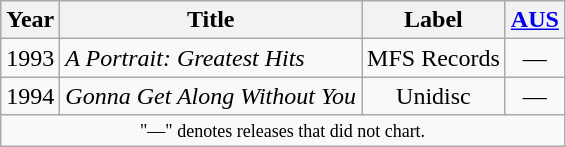<table class="wikitable">
<tr>
<th style="text-align: center;">Year</th>
<th style="text-align: center;">Title</th>
<th style="text-align: center;">Label</th>
<th style="text-align: center;"><a href='#'>AUS</a><br></th>
</tr>
<tr>
<td style="text-align: center;">1993</td>
<td><em>A Portrait: Greatest Hits</em></td>
<td style="text-align: center;">MFS Records</td>
<td style="text-align: center;">—</td>
</tr>
<tr>
<td style="text-align: center;">1994</td>
<td><em>Gonna Get Along Without You</em></td>
<td style="text-align: center;">Unidisc</td>
<td style="text-align: center;">—</td>
</tr>
<tr>
<td colspan="5" style="text-align:center; font-size:9pt;">"—" denotes releases that did not chart.</td>
</tr>
</table>
